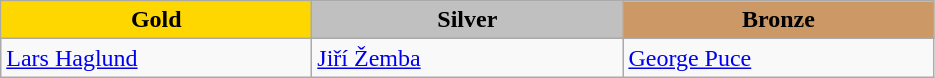<table class="wikitable" style="text-align:left">
<tr align="center">
<td width=200 bgcolor=gold><strong>Gold</strong></td>
<td width=200 bgcolor=silver><strong>Silver</strong></td>
<td width=200 bgcolor=CC9966><strong>Bronze</strong></td>
</tr>
<tr>
<td><a href='#'>Lars Haglund</a><br><em></em></td>
<td><a href='#'>Jiří Žemba</a><br><em></em></td>
<td><a href='#'>George Puce</a><br><em></em></td>
</tr>
</table>
